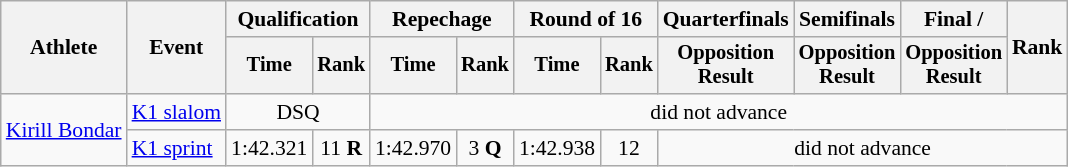<table class="wikitable" style="font-size:90%;">
<tr>
<th rowspan=2>Athlete</th>
<th rowspan=2>Event</th>
<th colspan=2>Qualification</th>
<th colspan=2>Repechage</th>
<th colspan=2>Round of 16</th>
<th>Quarterfinals</th>
<th>Semifinals</th>
<th>Final / </th>
<th rowspan=2>Rank</th>
</tr>
<tr style="font-size:95%">
<th>Time</th>
<th>Rank</th>
<th>Time</th>
<th>Rank</th>
<th>Time</th>
<th>Rank</th>
<th>Opposition <br>Result</th>
<th>Opposition <br>Result</th>
<th>Opposition <br>Result</th>
</tr>
<tr align=center>
<td rowspan=2 align=left><a href='#'>Kirill Bondar</a></td>
<td align=left><a href='#'>K1 slalom</a></td>
<td colspan=2>DSQ</td>
<td colspan=8>did not advance</td>
</tr>
<tr align=center>
<td align=left><a href='#'>K1 sprint</a></td>
<td>1:42.321</td>
<td>11 <strong>R</strong></td>
<td>1:42.970</td>
<td>3 <strong>Q</strong></td>
<td>1:42.938</td>
<td>12</td>
<td colspan=4>did not advance</td>
</tr>
</table>
